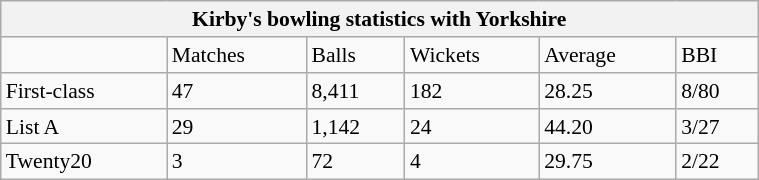<table class="wikitable" style="float: right; margin-left: 1em; width: 40%; font-size: 90%;" cellspacing="5">
<tr>
<th colspan="6"><strong>Kirby's bowling statistics with Yorkshire</strong></th>
</tr>
<tr>
<td> </td>
<td>Matches</td>
<td>Balls</td>
<td>Wickets</td>
<td>Average</td>
<td>BBI</td>
</tr>
<tr>
<td>First-class</td>
<td>47</td>
<td>8,411</td>
<td>182</td>
<td>28.25</td>
<td>8/80</td>
</tr>
<tr>
<td>List A</td>
<td>29</td>
<td>1,142</td>
<td>24</td>
<td>44.20</td>
<td>3/27</td>
</tr>
<tr>
<td>Twenty20</td>
<td>3</td>
<td>72</td>
<td>4</td>
<td>29.75</td>
<td>2/22</td>
</tr>
</table>
